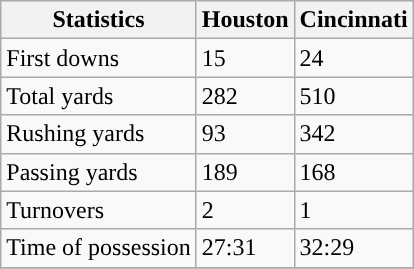<table class="wikitable">
<tr>
<th>Statistics</th>
<th>Houston</th>
<th>Cincinnati</th>
</tr>
<tr>
<td>First downs</td>
<td>15</td>
<td>24</td>
</tr>
<tr>
<td>Total yards</td>
<td>282</td>
<td>510</td>
</tr>
<tr>
<td>Rushing yards</td>
<td>93</td>
<td>342</td>
</tr>
<tr>
<td>Passing yards</td>
<td>189</td>
<td>168</td>
</tr>
<tr>
<td>Turnovers</td>
<td>2</td>
<td>1</td>
</tr>
<tr>
<td>Time of possession</td>
<td>27:31</td>
<td>32:29</td>
</tr>
<tr>
</tr>
</table>
